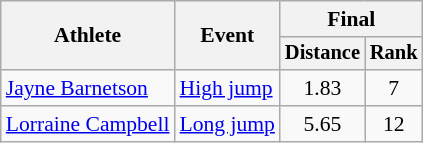<table class="wikitable" style="font-size:90%">
<tr>
<th rowspan="2">Athlete</th>
<th rowspan="2">Event</th>
<th colspan="2">Final</th>
</tr>
<tr style="font-size:95%">
<th>Distance</th>
<th>Rank</th>
</tr>
<tr align=center>
<td align=left><a href='#'>Jayne Barnetson</a></td>
<td align=left><a href='#'>High jump</a></td>
<td>1.83</td>
<td>7</td>
</tr>
<tr align=center>
<td align=left><a href='#'>Lorraine Campbell</a></td>
<td align=left><a href='#'>Long jump</a></td>
<td>5.65</td>
<td>12</td>
</tr>
</table>
